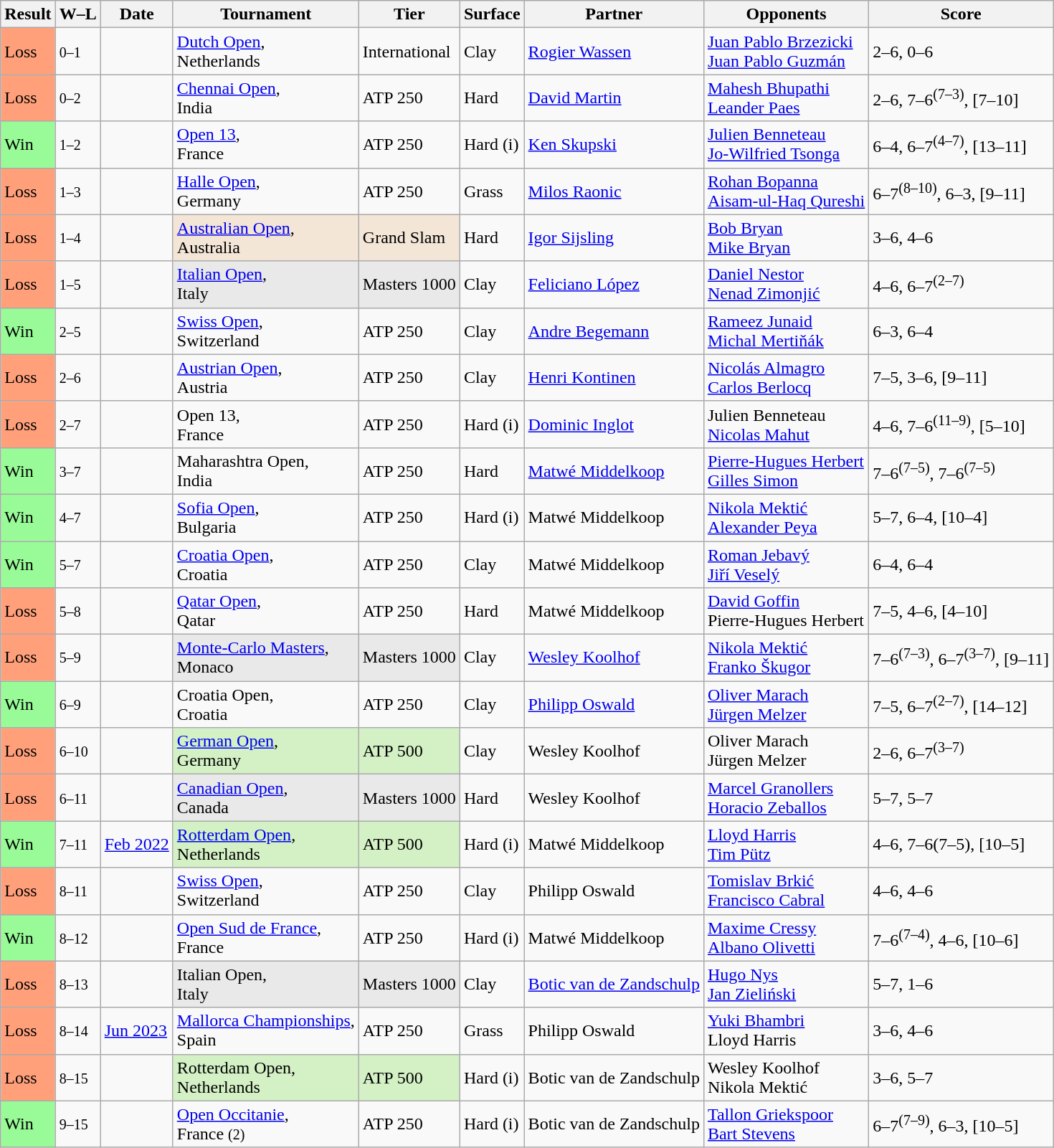<table class="sortable wikitable nowrap">
<tr>
<th>Result</th>
<th class="unsortable">W–L</th>
<th>Date</th>
<th>Tournament</th>
<th>Tier</th>
<th>Surface</th>
<th>Partner</th>
<th>Opponents</th>
<th class="unsortable">Score</th>
</tr>
<tr>
<td bgcolor=FFA07A>Loss</td>
<td><small>0–1</small></td>
<td><a href='#'></a></td>
<td><a href='#'>Dutch Open</a>, <br> Netherlands</td>
<td>International</td>
<td>Clay</td>
<td> <a href='#'>Rogier Wassen</a></td>
<td> <a href='#'>Juan Pablo Brzezicki</a><br> <a href='#'>Juan Pablo Guzmán</a></td>
<td>2–6, 0–6</td>
</tr>
<tr>
<td bgcolor=FFA07A>Loss</td>
<td><small>0–2</small></td>
<td><a href='#'></a></td>
<td><a href='#'>Chennai Open</a>, <br> India</td>
<td>ATP 250</td>
<td>Hard</td>
<td> <a href='#'>David Martin</a></td>
<td> <a href='#'>Mahesh Bhupathi</a><br> <a href='#'>Leander Paes</a></td>
<td>2–6, 7–6<sup>(7–3)</sup>, [7–10]</td>
</tr>
<tr>
<td bgcolor=98FB98>Win</td>
<td><small>1–2</small></td>
<td><a href='#'></a></td>
<td><a href='#'>Open 13</a>, <br> France</td>
<td>ATP 250</td>
<td>Hard (i)</td>
<td> <a href='#'>Ken Skupski</a></td>
<td> <a href='#'>Julien Benneteau</a><br> <a href='#'>Jo-Wilfried Tsonga</a></td>
<td>6–4, 6–7<sup>(4–7)</sup>, [13–11]</td>
</tr>
<tr>
<td bgcolor=FFA07A>Loss</td>
<td><small>1–3</small></td>
<td><a href='#'></a></td>
<td><a href='#'>Halle Open</a>, <br> Germany</td>
<td>ATP 250</td>
<td>Grass</td>
<td> <a href='#'>Milos Raonic</a></td>
<td> <a href='#'>Rohan Bopanna</a><br> <a href='#'>Aisam-ul-Haq Qureshi</a></td>
<td>6–7<sup>(8–10)</sup>, 6–3, [9–11]</td>
</tr>
<tr>
<td bgcolor=FFA07A>Loss</td>
<td><small>1–4</small></td>
<td><a href='#'></a></td>
<td style="background:#F3E6D7;"><a href='#'>Australian Open</a>, <br> Australia</td>
<td style="background:#F3E6D7;">Grand Slam</td>
<td>Hard</td>
<td> <a href='#'>Igor Sijsling</a></td>
<td> <a href='#'>Bob Bryan</a><br> <a href='#'>Mike Bryan</a></td>
<td>3–6, 4–6</td>
</tr>
<tr>
<td bgcolor=FFA07A>Loss</td>
<td><small>1–5</small></td>
<td><a href='#'></a></td>
<td style="background:#E9E9E9;"><a href='#'>Italian Open</a>, <br> Italy</td>
<td style="background:#E9E9E9;">Masters 1000</td>
<td>Clay</td>
<td> <a href='#'>Feliciano López</a></td>
<td> <a href='#'>Daniel Nestor</a><br> <a href='#'>Nenad Zimonjić</a></td>
<td>4–6, 6–7<sup>(2–7)</sup></td>
</tr>
<tr>
<td bgcolor=98FB98>Win</td>
<td><small>2–5</small></td>
<td><a href='#'></a></td>
<td><a href='#'>Swiss Open</a>, <br> Switzerland</td>
<td>ATP 250</td>
<td>Clay</td>
<td> <a href='#'>Andre Begemann</a></td>
<td> <a href='#'>Rameez Junaid</a><br> <a href='#'>Michal Mertiňák</a></td>
<td>6–3, 6–4</td>
</tr>
<tr>
<td bgcolor=FFA07A>Loss</td>
<td><small>2–6</small></td>
<td><a href='#'></a></td>
<td><a href='#'>Austrian Open</a>, <br> Austria</td>
<td>ATP 250</td>
<td>Clay</td>
<td> <a href='#'>Henri Kontinen</a></td>
<td> <a href='#'>Nicolás Almagro</a><br> <a href='#'>Carlos Berlocq</a></td>
<td>7–5, 3–6, [9–11]</td>
</tr>
<tr>
<td bgcolor=FFA07A>Loss</td>
<td><small>2–7</small></td>
<td><a href='#'></a></td>
<td>Open 13, <br> France</td>
<td>ATP 250</td>
<td>Hard (i)</td>
<td> <a href='#'>Dominic Inglot</a></td>
<td> Julien Benneteau<br> <a href='#'>Nicolas Mahut</a></td>
<td>4–6, 7–6<sup>(11–9)</sup>, [5–10]</td>
</tr>
<tr>
<td bgcolor=98FB98>Win</td>
<td><small>3–7</small></td>
<td><a href='#'></a></td>
<td>Maharashtra Open, <br> India</td>
<td>ATP 250</td>
<td>Hard</td>
<td> <a href='#'>Matwé Middelkoop</a></td>
<td> <a href='#'>Pierre-Hugues Herbert</a><br> <a href='#'>Gilles Simon</a></td>
<td>7–6<sup>(7–5)</sup>, 7–6<sup>(7–5)</sup></td>
</tr>
<tr>
<td bgcolor=98FB98>Win</td>
<td><small>4–7</small></td>
<td><a href='#'></a></td>
<td><a href='#'>Sofia Open</a>, <br> Bulgaria</td>
<td>ATP 250</td>
<td>Hard (i)</td>
<td> Matwé Middelkoop</td>
<td> <a href='#'>Nikola Mektić</a><br> <a href='#'>Alexander Peya</a></td>
<td>5–7, 6–4, [10–4]</td>
</tr>
<tr>
<td bgcolor=98FB98>Win</td>
<td><small>5–7</small></td>
<td><a href='#'></a></td>
<td><a href='#'>Croatia Open</a>, <br> Croatia</td>
<td>ATP 250</td>
<td>Clay</td>
<td> Matwé Middelkoop</td>
<td> <a href='#'>Roman Jebavý</a><br> <a href='#'>Jiří Veselý</a></td>
<td>6–4, 6–4</td>
</tr>
<tr>
<td bgcolor=FFA07A>Loss</td>
<td><small>5–8</small></td>
<td><a href='#'></a></td>
<td><a href='#'>Qatar Open</a>, <br> Qatar</td>
<td>ATP 250</td>
<td>Hard</td>
<td> Matwé Middelkoop</td>
<td> <a href='#'>David Goffin</a><br> Pierre-Hugues Herbert</td>
<td>7–5, 4–6, [4–10]</td>
</tr>
<tr>
<td bgcolor=FFA07A>Loss</td>
<td><small>5–9</small></td>
<td><a href='#'></a></td>
<td style="background:#E9E9E9;"><a href='#'>Monte-Carlo Masters</a>, <br> Monaco</td>
<td style="background:#E9E9E9;">Masters 1000</td>
<td>Clay</td>
<td> <a href='#'>Wesley Koolhof</a></td>
<td> <a href='#'>Nikola Mektić</a><br> <a href='#'>Franko Škugor</a></td>
<td>7–6<sup>(7–3)</sup>, 6–7<sup>(3–7)</sup>, [9–11]</td>
</tr>
<tr>
<td bgcolor=98FB98>Win</td>
<td><small>6–9</small></td>
<td><a href='#'></a></td>
<td>Croatia Open, <br> Croatia </td>
<td>ATP 250</td>
<td>Clay</td>
<td> <a href='#'>Philipp Oswald</a></td>
<td> <a href='#'>Oliver Marach</a><br> <a href='#'>Jürgen Melzer</a></td>
<td>7–5, 6–7<sup>(2–7)</sup>, [14–12]</td>
</tr>
<tr>
<td bgcolor=FFA07A>Loss</td>
<td><small>6–10</small></td>
<td><a href='#'></a></td>
<td style="background:#D4F1C5;"><a href='#'>German Open</a>, <br> Germany</td>
<td style="background:#D4F1C5;">ATP 500</td>
<td>Clay</td>
<td> Wesley Koolhof</td>
<td> Oliver Marach<br> Jürgen Melzer</td>
<td>2–6, 6–7<sup>(3–7)</sup></td>
</tr>
<tr>
<td bgcolor=FFA07A>Loss</td>
<td><small>6–11</small></td>
<td><a href='#'></a></td>
<td style="background:#E9E9E9;"><a href='#'>Canadian Open</a>, <br> Canada</td>
<td style="background:#E9E9E9;">Masters 1000</td>
<td>Hard</td>
<td> Wesley Koolhof</td>
<td> <a href='#'>Marcel Granollers</a><br> <a href='#'>Horacio Zeballos</a></td>
<td>5–7, 5–7</td>
</tr>
<tr>
<td bgcolor= 98FB98>Win</td>
<td><small>7–11</small></td>
<td><a href='#'>Feb 2022</a></td>
<td style="background:#d4f1c5;"><a href='#'>Rotterdam Open</a>, <br> Netherlands</td>
<td style="background:#D4F1C5;">ATP 500</td>
<td>Hard (i)</td>
<td> Matwé Middelkoop</td>
<td> <a href='#'>Lloyd Harris</a> <br>  <a href='#'>Tim Pütz</a></td>
<td>4–6, 7–6(7–5), [10–5]</td>
</tr>
<tr>
<td bgcolor=FFA07A>Loss</td>
<td><small>8–11</small></td>
<td><a href='#'></a></td>
<td><a href='#'>Swiss Open</a>, <br> Switzerland</td>
<td>ATP 250</td>
<td>Clay</td>
<td> Philipp Oswald</td>
<td> <a href='#'>Tomislav Brkić</a><br> <a href='#'>Francisco Cabral</a></td>
<td>4–6, 4–6</td>
</tr>
<tr>
<td bgcolor= 98FB98>Win</td>
<td><small>8–12</small></td>
<td><a href='#'></a></td>
<td><a href='#'>Open Sud de France</a>, <br> France</td>
<td>ATP 250</td>
<td>Hard (i)</td>
<td> Matwé Middelkoop</td>
<td> <a href='#'>Maxime Cressy</a><br>  <a href='#'>Albano Olivetti</a></td>
<td>7–6<sup>(7–4)</sup>, 4–6, [10–6]</td>
</tr>
<tr>
<td bgcolor=FFA07A>Loss</td>
<td><small>8–13</small></td>
<td><a href='#'></a></td>
<td style="background:#e9e9e9;">Italian Open, <br> Italy</td>
<td style="background:#e9e9e9;">Masters 1000</td>
<td>Clay</td>
<td> <a href='#'>Botic van de Zandschulp</a></td>
<td> <a href='#'>Hugo Nys</a> <br>  <a href='#'>Jan Zieliński</a></td>
<td>5–7, 1–6</td>
</tr>
<tr>
<td bgcolor=FFA07A>Loss</td>
<td><small>8–14</small></td>
<td><a href='#'>Jun 2023</a></td>
<td><a href='#'>Mallorca Championships</a>, <br> Spain</td>
<td>ATP 250</td>
<td>Grass</td>
<td> Philipp Oswald</td>
<td> <a href='#'>Yuki Bhambri</a> <br>  Lloyd Harris</td>
<td>3–6, 4–6</td>
</tr>
<tr>
<td bgcolor=FFA07A>Loss</td>
<td><small>8–15</small></td>
<td><a href='#'></a></td>
<td style="background:#D4F1C5;">Rotterdam Open, <br> Netherlands</td>
<td style="background:#D4F1C5;">ATP 500</td>
<td>Hard (i)</td>
<td> Botic van de Zandschulp</td>
<td> Wesley Koolhof<br> Nikola Mektić</td>
<td>3–6, 5–7</td>
</tr>
<tr>
<td bgcolor=98FB98>Win</td>
<td><small>9–15</small></td>
<td><a href='#'></a></td>
<td><a href='#'>Open Occitanie</a>, <br> France <small>(2)</small></td>
<td>ATP 250</td>
<td>Hard (i)</td>
<td> Botic van de Zandschulp</td>
<td> <a href='#'>Tallon Griekspoor</a><br>  <a href='#'>Bart Stevens</a></td>
<td>6–7<sup>(7–9)</sup>, 6–3, [10–5]</td>
</tr>
</table>
